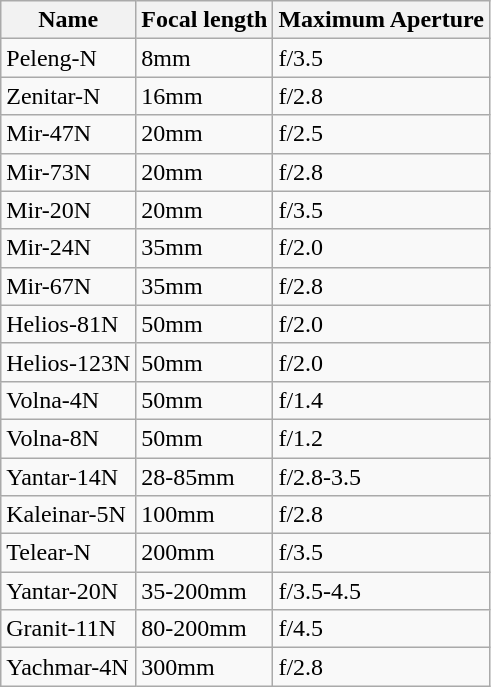<table class="wikitable">
<tr>
<th>Name</th>
<th>Focal length</th>
<th>Maximum Aperture</th>
</tr>
<tr>
<td>Peleng-N</td>
<td>8mm</td>
<td>f/3.5</td>
</tr>
<tr>
<td>Zenitar-N</td>
<td>16mm</td>
<td>f/2.8</td>
</tr>
<tr>
<td>Mir-47N</td>
<td>20mm</td>
<td>f/2.5</td>
</tr>
<tr>
<td>Mir-73N</td>
<td>20mm</td>
<td>f/2.8</td>
</tr>
<tr>
<td>Mir-20N</td>
<td>20mm</td>
<td>f/3.5</td>
</tr>
<tr>
<td>Mir-24N</td>
<td>35mm</td>
<td>f/2.0</td>
</tr>
<tr>
<td>Mir-67N</td>
<td>35mm</td>
<td>f/2.8</td>
</tr>
<tr>
<td>Helios-81N</td>
<td>50mm</td>
<td>f/2.0</td>
</tr>
<tr>
<td>Helios-123N</td>
<td>50mm</td>
<td>f/2.0</td>
</tr>
<tr>
<td>Volna-4N</td>
<td>50mm</td>
<td>f/1.4</td>
</tr>
<tr>
<td>Volna-8N</td>
<td>50mm</td>
<td>f/1.2</td>
</tr>
<tr>
<td>Yantar-14N</td>
<td>28-85mm</td>
<td>f/2.8-3.5</td>
</tr>
<tr>
<td>Kaleinar-5N</td>
<td>100mm</td>
<td>f/2.8</td>
</tr>
<tr>
<td>Telear-N</td>
<td>200mm</td>
<td>f/3.5</td>
</tr>
<tr>
<td>Yantar-20N</td>
<td>35-200mm</td>
<td>f/3.5-4.5</td>
</tr>
<tr>
<td>Granit-11N</td>
<td>80-200mm</td>
<td>f/4.5</td>
</tr>
<tr>
<td>Yachmar-4N</td>
<td>300mm</td>
<td>f/2.8</td>
</tr>
</table>
